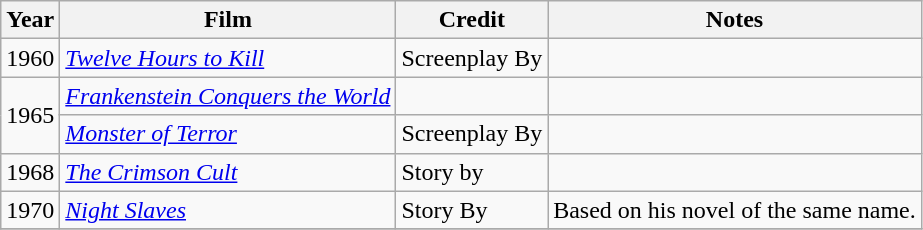<table class="wikitable">
<tr>
<th>Year</th>
<th>Film</th>
<th>Credit</th>
<th>Notes</th>
</tr>
<tr>
<td>1960</td>
<td><em><a href='#'>Twelve Hours to Kill</a></em></td>
<td>Screenplay By</td>
<td></td>
</tr>
<tr>
<td rowspan=2>1965</td>
<td><em><a href='#'>Frankenstein Conquers the World</a></em></td>
<td></td>
<td></td>
</tr>
<tr>
<td><em><a href='#'>Monster of Terror</a></em></td>
<td>Screenplay By</td>
<td></td>
</tr>
<tr>
<td>1968</td>
<td><em><a href='#'>The Crimson Cult</a></em></td>
<td>Story by</td>
<td></td>
</tr>
<tr>
<td>1970</td>
<td><em><a href='#'>Night Slaves</a></em></td>
<td>Story By</td>
<td>Based on his novel of the same name.</td>
</tr>
<tr>
</tr>
</table>
